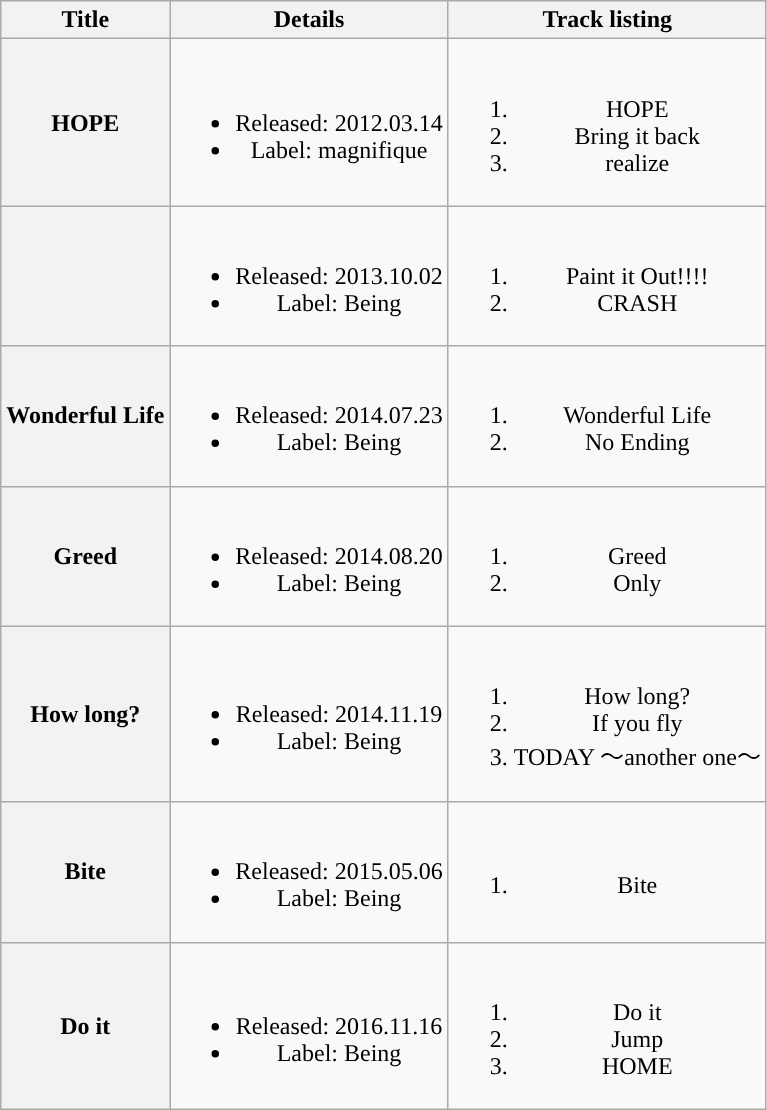<table class="wikitable" ; style="text-align:center; style:vertical-align:middle;">
<tr>
<th>Title</th>
<th>Details</th>
<th>Track listing</th>
</tr>
<tr>
<th>HOPE</th>
<td><br><ul><li>Released: 2012.03.14</li><li>Label: magnifique</li></ul></td>
<td><br><ol><li>HOPE</li><li>Bring it back</li><li>realize</li></ol></td>
</tr>
<tr>
<th></th>
<td><br><ul><li>Released: 2013.10.02</li><li>Label: Being</li></ul></td>
<td><br><ol><li>Paint it Out!!!!</li><li>CRASH</li></ol></td>
</tr>
<tr>
<th>Wonderful Life</th>
<td><br><ul><li>Released: 2014.07.23</li><li>Label: Being</li></ul></td>
<td><br><ol><li>Wonderful Life</li><li>No Ending</li></ol></td>
</tr>
<tr>
<th>Greed</th>
<td><br><ul><li>Released: 2014.08.20</li><li>Label: Being</li></ul></td>
<td><br><ol><li>Greed</li><li>Only</li></ol></td>
</tr>
<tr>
<th>How long?</th>
<td><br><ul><li>Released: 2014.11.19</li><li>Label: Being</li></ul></td>
<td><br><ol><li>How long?</li><li>If you fly</li><li>TODAY ～another one～</li></ol></td>
</tr>
<tr>
<th>Bite</th>
<td><br><ul><li>Released: 2015.05.06</li><li>Label: Being</li></ul></td>
<td><br><ol><li>Bite</li></ol></td>
</tr>
<tr>
<th>Do it</th>
<td><br><ul><li>Released: 2016.11.16</li><li>Label: Being</li></ul></td>
<td><br><ol><li>Do it</li><li>Jump</li><li>HOME</li></ol></td>
</tr>
</table>
